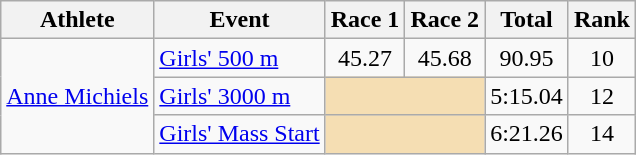<table class="wikitable">
<tr>
<th>Athlete</th>
<th>Event</th>
<th>Race 1</th>
<th>Race 2</th>
<th>Total</th>
<th>Rank</th>
</tr>
<tr>
<td rowspan=3><a href='#'>Anne Michiels</a></td>
<td><a href='#'>Girls' 500 m</a></td>
<td align="center">45.27</td>
<td align="center">45.68</td>
<td align="center">90.95</td>
<td align="center">10</td>
</tr>
<tr>
<td><a href='#'>Girls' 3000 m</a></td>
<td colspan=2 bgcolor="wheat"></td>
<td align="center">5:15.04</td>
<td align="center">12</td>
</tr>
<tr>
<td><a href='#'>Girls' Mass Start</a></td>
<td colspan=2 bgcolor="wheat"></td>
<td align="center">6:21.26</td>
<td align="center">14</td>
</tr>
</table>
